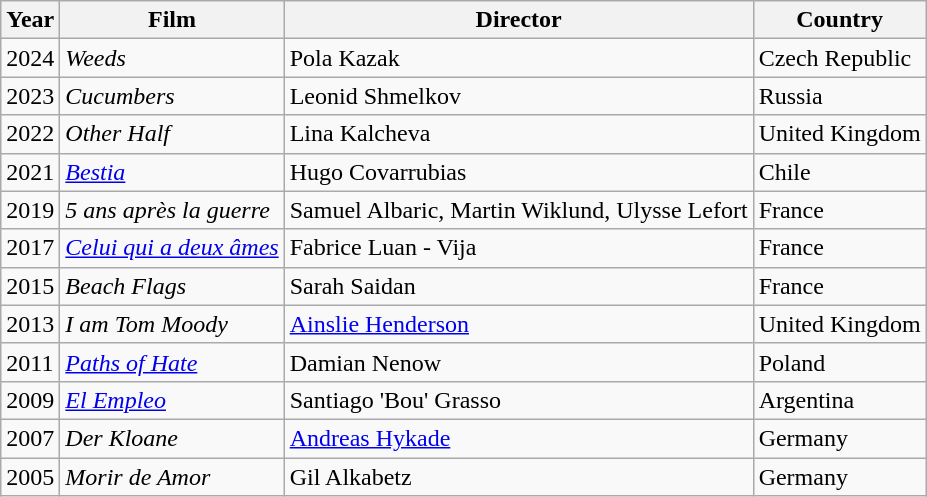<table class="wikitable sortable">
<tr>
<th>Year</th>
<th>Film</th>
<th>Director</th>
<th>Country</th>
</tr>
<tr>
<td>2024</td>
<td><em>Weeds</em></td>
<td>Pola Kazak</td>
<td>Czech Republic</td>
</tr>
<tr>
<td>2023</td>
<td><em>Cucumbers</em></td>
<td>Leonid Shmelkov</td>
<td>Russia</td>
</tr>
<tr>
<td>2022</td>
<td><em>Other Half</em></td>
<td>Lina Kalcheva</td>
<td>United Kingdom</td>
</tr>
<tr>
<td>2021</td>
<td><em><a href='#'>Bestia</a></em></td>
<td>Hugo Covarrubias</td>
<td>Chile</td>
</tr>
<tr>
<td>2019</td>
<td><em>5 ans après la guerre</em></td>
<td>Samuel Albaric, Martin Wiklund, Ulysse Lefort</td>
<td>France</td>
</tr>
<tr>
<td>2017</td>
<td><em><a href='#'>Celui qui a deux âmes</a></em></td>
<td>Fabrice Luan - Vija</td>
<td>France</td>
</tr>
<tr>
<td>2015</td>
<td><em>Beach Flags</em></td>
<td>Sarah Saidan</td>
<td>France</td>
</tr>
<tr>
<td>2013</td>
<td><em>I am Tom Moody</em></td>
<td><a href='#'>Ainslie Henderson</a></td>
<td>United Kingdom</td>
</tr>
<tr>
<td>2011</td>
<td><em><a href='#'>Paths of Hate</a></em></td>
<td>Damian Nenow</td>
<td>Poland</td>
</tr>
<tr>
<td>2009</td>
<td><em><a href='#'>El Empleo</a></em></td>
<td>Santiago 'Bou' Grasso</td>
<td>Argentina</td>
</tr>
<tr>
<td>2007</td>
<td><em>Der Kloane</em></td>
<td><a href='#'>Andreas Hykade</a></td>
<td>Germany</td>
</tr>
<tr>
<td>2005</td>
<td><em>Morir de Amor</em></td>
<td>Gil Alkabetz</td>
<td>Germany</td>
</tr>
</table>
